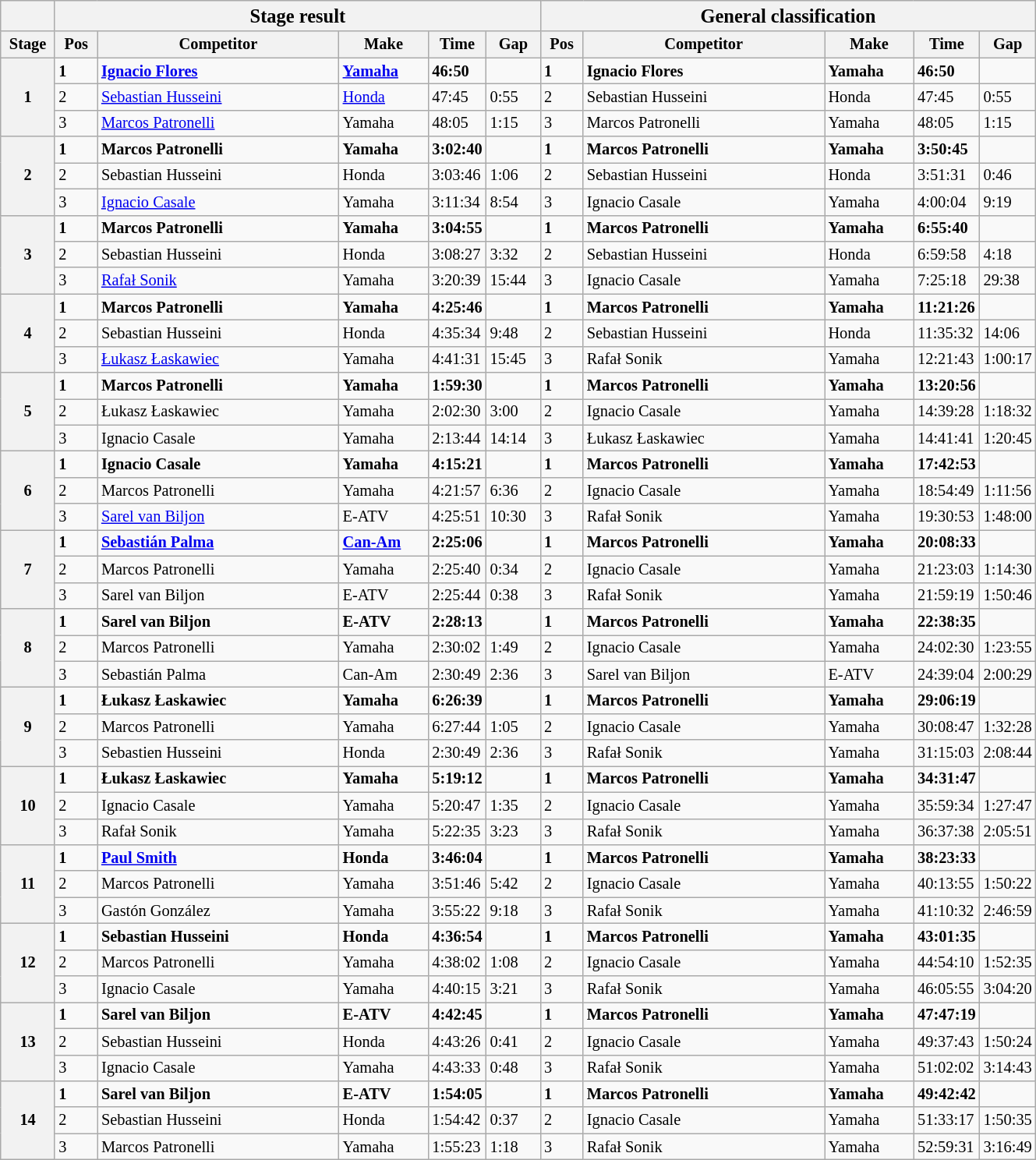<table class="wikitable" style="font-size:85%;">
<tr>
<th></th>
<th colspan=5><big>Stage result </big></th>
<th colspan=5><big>General classification</big></th>
</tr>
<tr>
<th width="40px">Stage</th>
<th width="30px">Pos</th>
<th width="200px">Competitor</th>
<th width="70px">Make</th>
<th width="40px">Time</th>
<th width="40px">Gap</th>
<th width="30px">Pos</th>
<th width="200px">Competitor</th>
<th width="70px">Make</th>
<th width="40px">Time</th>
<th width="40px">Gap</th>
</tr>
<tr>
<th rowspan=3>1</th>
<td><strong>1</strong></td>
<td><strong> <a href='#'>Ignacio Flores</a></strong></td>
<td><strong><a href='#'>Yamaha</a></strong></td>
<td><strong>46:50</strong></td>
<td></td>
<td><strong>1</strong></td>
<td><strong> Ignacio Flores</strong></td>
<td><strong>Yamaha</strong></td>
<td><strong>46:50</strong></td>
<td></td>
</tr>
<tr>
<td>2</td>
<td> <a href='#'>Sebastian Husseini</a></td>
<td><a href='#'>Honda</a></td>
<td>47:45</td>
<td>0:55</td>
<td>2</td>
<td> Sebastian Husseini</td>
<td>Honda</td>
<td>47:45</td>
<td>0:55</td>
</tr>
<tr>
<td>3</td>
<td> <a href='#'>Marcos Patronelli</a></td>
<td>Yamaha</td>
<td>48:05</td>
<td>1:15</td>
<td>3</td>
<td> Marcos Patronelli</td>
<td>Yamaha</td>
<td>48:05</td>
<td>1:15</td>
</tr>
<tr>
<th rowspan=3>2</th>
<td><strong>1</strong></td>
<td><strong> Marcos Patronelli</strong></td>
<td><strong>Yamaha</strong></td>
<td><strong>3:02:40</strong></td>
<td></td>
<td><strong>1</strong></td>
<td><strong> Marcos Patronelli</strong></td>
<td><strong>Yamaha</strong></td>
<td><strong>3:50:45</strong></td>
<td></td>
</tr>
<tr>
<td>2</td>
<td> Sebastian Husseini</td>
<td>Honda</td>
<td>3:03:46</td>
<td>1:06</td>
<td>2</td>
<td> Sebastian Husseini</td>
<td>Honda</td>
<td>3:51:31</td>
<td>0:46</td>
</tr>
<tr>
<td>3</td>
<td> <a href='#'>Ignacio Casale</a></td>
<td>Yamaha</td>
<td>3:11:34</td>
<td>8:54</td>
<td>3</td>
<td> Ignacio Casale</td>
<td>Yamaha</td>
<td>4:00:04</td>
<td>9:19</td>
</tr>
<tr>
<th rowspan=3>3</th>
<td><strong>1</strong></td>
<td><strong> Marcos Patronelli</strong></td>
<td><strong>Yamaha</strong></td>
<td><strong>3:04:55</strong></td>
<td></td>
<td><strong>1</strong></td>
<td><strong> Marcos Patronelli</strong></td>
<td><strong>Yamaha</strong></td>
<td><strong>6:55:40</strong></td>
<td></td>
</tr>
<tr>
<td>2</td>
<td> Sebastian Husseini</td>
<td>Honda</td>
<td>3:08:27</td>
<td>3:32</td>
<td>2</td>
<td> Sebastian Husseini</td>
<td>Honda</td>
<td>6:59:58</td>
<td>4:18</td>
</tr>
<tr>
<td>3</td>
<td> <a href='#'>Rafał Sonik</a></td>
<td>Yamaha</td>
<td>3:20:39</td>
<td>15:44</td>
<td>3</td>
<td> Ignacio Casale</td>
<td>Yamaha</td>
<td>7:25:18</td>
<td>29:38</td>
</tr>
<tr>
<th rowspan=3>4</th>
<td><strong>1</strong></td>
<td><strong> Marcos Patronelli</strong></td>
<td><strong>Yamaha</strong></td>
<td><strong>4:25:46</strong></td>
<td></td>
<td><strong>1</strong></td>
<td><strong> Marcos Patronelli</strong></td>
<td><strong>Yamaha</strong></td>
<td><strong>11:21:26</strong></td>
<td></td>
</tr>
<tr>
<td>2</td>
<td> Sebastian Husseini</td>
<td>Honda</td>
<td>4:35:34</td>
<td>9:48</td>
<td>2</td>
<td> Sebastian Husseini</td>
<td>Honda</td>
<td>11:35:32</td>
<td>14:06</td>
</tr>
<tr>
<td>3</td>
<td> <a href='#'>Łukasz Łaskawiec</a></td>
<td>Yamaha</td>
<td>4:41:31</td>
<td>15:45</td>
<td>3</td>
<td> Rafał Sonik</td>
<td>Yamaha</td>
<td>12:21:43</td>
<td>1:00:17</td>
</tr>
<tr>
<th rowspan=3>5</th>
<td><strong>1</strong></td>
<td><strong> Marcos Patronelli</strong></td>
<td><strong>Yamaha</strong></td>
<td><strong>1:59:30</strong></td>
<td></td>
<td><strong>1</strong></td>
<td><strong> Marcos Patronelli</strong></td>
<td><strong>Yamaha</strong></td>
<td><strong>13:20:56</strong></td>
<td></td>
</tr>
<tr>
<td>2</td>
<td> Łukasz Łaskawiec</td>
<td>Yamaha</td>
<td>2:02:30</td>
<td>3:00</td>
<td>2</td>
<td> Ignacio Casale</td>
<td>Yamaha</td>
<td>14:39:28</td>
<td>1:18:32</td>
</tr>
<tr>
<td>3</td>
<td> Ignacio Casale</td>
<td>Yamaha</td>
<td>2:13:44</td>
<td>14:14</td>
<td>3</td>
<td> Łukasz Łaskawiec</td>
<td>Yamaha</td>
<td>14:41:41</td>
<td>1:20:45</td>
</tr>
<tr>
<th rowspan=3>6</th>
<td><strong>1</strong></td>
<td><strong> Ignacio Casale</strong></td>
<td><strong>Yamaha</strong></td>
<td><strong>4:15:21</strong></td>
<td></td>
<td><strong>1</strong></td>
<td><strong> Marcos Patronelli</strong></td>
<td><strong>Yamaha</strong></td>
<td><strong>17:42:53</strong></td>
<td></td>
</tr>
<tr>
<td>2</td>
<td> Marcos Patronelli</td>
<td>Yamaha</td>
<td>4:21:57</td>
<td>6:36</td>
<td>2</td>
<td> Ignacio Casale</td>
<td>Yamaha</td>
<td>18:54:49</td>
<td>1:11:56</td>
</tr>
<tr>
<td>3</td>
<td> <a href='#'>Sarel van Biljon</a></td>
<td>E-ATV</td>
<td>4:25:51</td>
<td>10:30</td>
<td>3</td>
<td> Rafał Sonik</td>
<td>Yamaha</td>
<td>19:30:53</td>
<td>1:48:00</td>
</tr>
<tr>
<th rowspan=3>7</th>
<td><strong>1</strong></td>
<td><strong> <a href='#'>Sebastián Palma</a></strong></td>
<td><strong><a href='#'>Can-Am</a></strong></td>
<td><strong>2:25:06</strong></td>
<td></td>
<td><strong>1</strong></td>
<td><strong> Marcos Patronelli</strong></td>
<td><strong>Yamaha</strong></td>
<td><strong>20:08:33</strong></td>
<td></td>
</tr>
<tr>
<td>2</td>
<td> Marcos Patronelli</td>
<td>Yamaha</td>
<td>2:25:40</td>
<td>0:34</td>
<td>2</td>
<td> Ignacio Casale</td>
<td>Yamaha</td>
<td>21:23:03</td>
<td>1:14:30</td>
</tr>
<tr>
<td>3</td>
<td> Sarel van Biljon</td>
<td>E-ATV</td>
<td>2:25:44</td>
<td>0:38</td>
<td>3</td>
<td> Rafał Sonik</td>
<td>Yamaha</td>
<td>21:59:19</td>
<td>1:50:46</td>
</tr>
<tr>
<th rowspan=3>8</th>
<td><strong>1</strong></td>
<td><strong> Sarel van Biljon</strong></td>
<td><strong>E-ATV</strong></td>
<td><strong>2:28:13</strong></td>
<td></td>
<td><strong>1</strong></td>
<td><strong> Marcos Patronelli</strong></td>
<td><strong>Yamaha</strong></td>
<td><strong>22:38:35</strong></td>
<td></td>
</tr>
<tr>
<td>2</td>
<td> Marcos Patronelli</td>
<td>Yamaha</td>
<td>2:30:02</td>
<td>1:49</td>
<td>2</td>
<td> Ignacio Casale</td>
<td>Yamaha</td>
<td>24:02:30</td>
<td>1:23:55</td>
</tr>
<tr>
<td>3</td>
<td> Sebastián Palma</td>
<td>Can-Am</td>
<td>2:30:49</td>
<td>2:36</td>
<td>3</td>
<td> Sarel van Biljon</td>
<td>E-ATV</td>
<td>24:39:04</td>
<td>2:00:29</td>
</tr>
<tr>
<th rowspan=3>9</th>
<td><strong>1</strong></td>
<td><strong> Łukasz Łaskawiec</strong></td>
<td><strong>Yamaha</strong></td>
<td><strong>6:26:39</strong></td>
<td></td>
<td><strong>1</strong></td>
<td><strong> Marcos Patronelli</strong></td>
<td><strong>Yamaha</strong></td>
<td><strong>29:06:19</strong></td>
<td></td>
</tr>
<tr>
<td>2</td>
<td> Marcos Patronelli</td>
<td>Yamaha</td>
<td>6:27:44</td>
<td>1:05</td>
<td>2</td>
<td> Ignacio Casale</td>
<td>Yamaha</td>
<td>30:08:47</td>
<td>1:32:28</td>
</tr>
<tr>
<td>3</td>
<td> Sebastien Husseini</td>
<td>Honda</td>
<td>2:30:49</td>
<td>2:36</td>
<td>3</td>
<td> Rafał Sonik</td>
<td>Yamaha</td>
<td>31:15:03</td>
<td>2:08:44</td>
</tr>
<tr>
<th rowspan=3>10</th>
<td><strong>1</strong></td>
<td><strong> Łukasz Łaskawiec</strong></td>
<td><strong>Yamaha</strong></td>
<td><strong>5:19:12</strong></td>
<td></td>
<td><strong>1</strong></td>
<td><strong> Marcos Patronelli</strong></td>
<td><strong>Yamaha</strong></td>
<td><strong>34:31:47</strong></td>
<td></td>
</tr>
<tr>
<td>2</td>
<td> Ignacio Casale</td>
<td>Yamaha</td>
<td>5:20:47</td>
<td>1:35</td>
<td>2</td>
<td> Ignacio Casale</td>
<td>Yamaha</td>
<td>35:59:34</td>
<td>1:27:47</td>
</tr>
<tr>
<td>3</td>
<td> Rafał Sonik</td>
<td>Yamaha</td>
<td>5:22:35</td>
<td>3:23</td>
<td>3</td>
<td> Rafał Sonik</td>
<td>Yamaha</td>
<td>36:37:38</td>
<td>2:05:51</td>
</tr>
<tr>
<th rowspan=3>11</th>
<td><strong>1</strong></td>
<td><strong> <a href='#'>Paul Smith</a></strong></td>
<td><strong>Honda</strong></td>
<td><strong>3:46:04</strong></td>
<td></td>
<td><strong>1</strong></td>
<td><strong> Marcos Patronelli</strong></td>
<td><strong>Yamaha</strong></td>
<td><strong>38:23:33</strong></td>
<td></td>
</tr>
<tr>
<td>2</td>
<td> Marcos Patronelli</td>
<td>Yamaha</td>
<td>3:51:46</td>
<td>5:42</td>
<td>2</td>
<td> Ignacio Casale</td>
<td>Yamaha</td>
<td>40:13:55</td>
<td>1:50:22</td>
</tr>
<tr>
<td>3</td>
<td> Gastón González</td>
<td>Yamaha</td>
<td>3:55:22</td>
<td>9:18</td>
<td>3</td>
<td> Rafał Sonik</td>
<td>Yamaha</td>
<td>41:10:32</td>
<td>2:46:59</td>
</tr>
<tr>
<th rowspan=3>12</th>
<td><strong>1</strong></td>
<td><strong> Sebastian Husseini</strong></td>
<td><strong>Honda</strong></td>
<td><strong>4:36:54</strong></td>
<td></td>
<td><strong>1</strong></td>
<td><strong> Marcos Patronelli</strong></td>
<td><strong>Yamaha</strong></td>
<td><strong>43:01:35</strong></td>
<td></td>
</tr>
<tr>
<td>2</td>
<td> Marcos Patronelli</td>
<td>Yamaha</td>
<td>4:38:02</td>
<td>1:08</td>
<td>2</td>
<td> Ignacio Casale</td>
<td>Yamaha</td>
<td>44:54:10</td>
<td>1:52:35</td>
</tr>
<tr>
<td>3</td>
<td> Ignacio Casale</td>
<td>Yamaha</td>
<td>4:40:15</td>
<td>3:21</td>
<td>3</td>
<td> Rafał Sonik</td>
<td>Yamaha</td>
<td>46:05:55</td>
<td>3:04:20</td>
</tr>
<tr>
<th rowspan=3>13</th>
<td><strong>1</strong></td>
<td><strong> Sarel van Biljon</strong></td>
<td><strong>E-ATV</strong></td>
<td><strong>4:42:45</strong></td>
<td></td>
<td><strong>1</strong></td>
<td><strong> Marcos Patronelli</strong></td>
<td><strong>Yamaha</strong></td>
<td><strong>47:47:19</strong></td>
<td></td>
</tr>
<tr>
<td>2</td>
<td> Sebastian Husseini</td>
<td>Honda</td>
<td>4:43:26</td>
<td>0:41</td>
<td>2</td>
<td> Ignacio Casale</td>
<td>Yamaha</td>
<td>49:37:43</td>
<td>1:50:24</td>
</tr>
<tr>
<td>3</td>
<td> Ignacio Casale</td>
<td>Yamaha</td>
<td>4:43:33</td>
<td>0:48</td>
<td>3</td>
<td> Rafał Sonik</td>
<td>Yamaha</td>
<td>51:02:02</td>
<td>3:14:43</td>
</tr>
<tr>
<th rowspan=3>14</th>
<td><strong>1</strong></td>
<td><strong> Sarel van Biljon</strong></td>
<td><strong>E-ATV</strong></td>
<td><strong>1:54:05</strong></td>
<td></td>
<td><strong>1</strong></td>
<td><strong> Marcos Patronelli</strong></td>
<td><strong>Yamaha</strong></td>
<td><strong>49:42:42</strong></td>
<td></td>
</tr>
<tr>
<td>2</td>
<td> Sebastian Husseini</td>
<td>Honda</td>
<td>1:54:42</td>
<td>0:37</td>
<td>2</td>
<td> Ignacio Casale</td>
<td>Yamaha</td>
<td>51:33:17</td>
<td>1:50:35</td>
</tr>
<tr>
<td>3</td>
<td> Marcos Patronelli</td>
<td>Yamaha</td>
<td>1:55:23</td>
<td>1:18</td>
<td>3</td>
<td> Rafał Sonik</td>
<td>Yamaha</td>
<td>52:59:31</td>
<td>3:16:49</td>
</tr>
</table>
